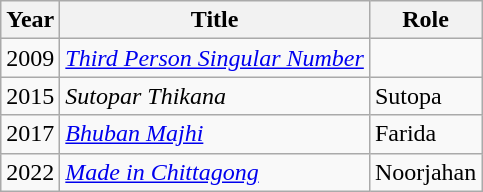<table class="wikitable sortable plainrowheaders">
<tr>
<th>Year</th>
<th>Title</th>
<th>Role</th>
</tr>
<tr>
<td>2009</td>
<td><em><a href='#'>Third Person Singular Number</a></em></td>
<td></td>
</tr>
<tr>
<td>2015</td>
<td><em>Sutopar Thikana</em></td>
<td>Sutopa</td>
</tr>
<tr>
<td>2017</td>
<td><em><a href='#'>Bhuban Majhi</a></em></td>
<td>Farida</td>
</tr>
<tr>
<td>2022</td>
<td><em><a href='#'>Made in Chittagong</a></em></td>
<td>Noorjahan</td>
</tr>
</table>
